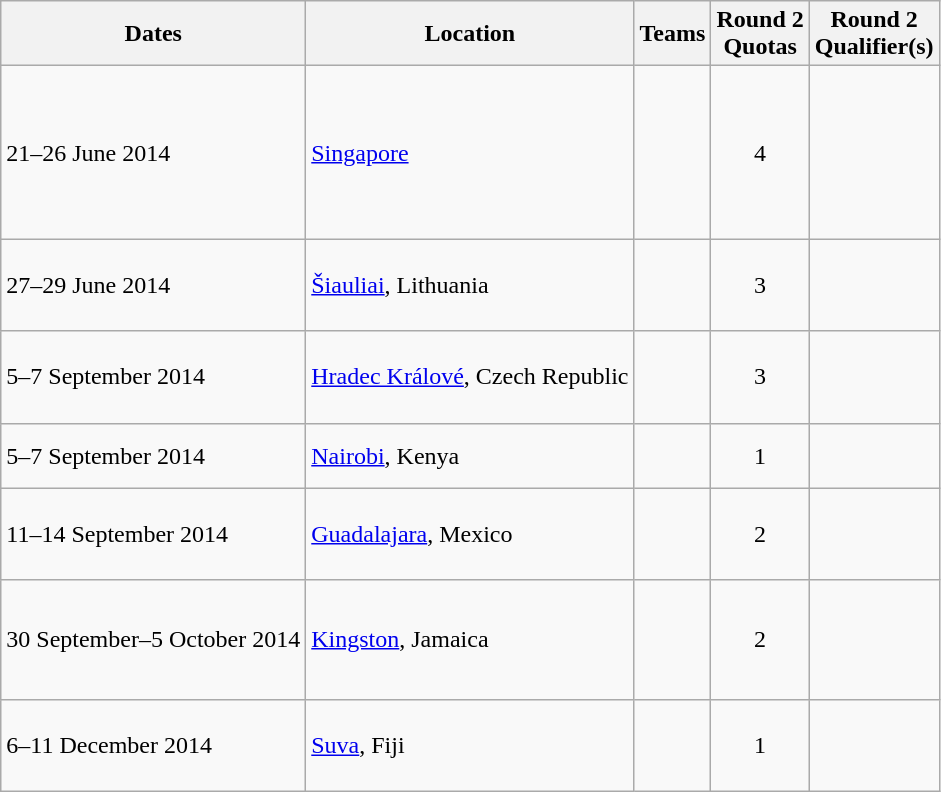<table class=wikitable>
<tr>
<th>Dates</th>
<th>Location</th>
<th>Teams</th>
<th>Round 2<br>Quotas</th>
<th>Round 2<br>Qualifier(s)</th>
</tr>
<tr>
<td>21–26 June 2014</td>
<td><a href='#'>Singapore</a></td>
<td><br><br><br><br><br><br></td>
<td align=center>4</td>
<td><br><br><br></td>
</tr>
<tr>
<td>27–29 June 2014</td>
<td><a href='#'>Šiauliai</a>, Lithuania</td>
<td><br><br><br></td>
<td align=center>3</td>
<td><br><br></td>
</tr>
<tr>
<td>5–7 September 2014</td>
<td><a href='#'>Hradec Králové</a>, Czech Republic</td>
<td><br><br><br></td>
<td align=center>3</td>
<td><br><br></td>
</tr>
<tr>
<td>5–7 September 2014</td>
<td><a href='#'>Nairobi</a>, Kenya</td>
<td><br><br></td>
<td align=center>1</td>
<td></td>
</tr>
<tr>
<td>11–14 September 2014</td>
<td><a href='#'>Guadalajara</a>, Mexico</td>
<td><br><br><br></td>
<td align=center>2</td>
<td><br></td>
</tr>
<tr>
<td>30 September–5 October 2014</td>
<td><a href='#'>Kingston</a>, Jamaica</td>
<td><br><br><br><br></td>
<td align=center>2</td>
<td><br></td>
</tr>
<tr>
<td>6–11 December 2014</td>
<td><a href='#'>Suva</a>, Fiji</td>
<td><br><br><br></td>
<td align=center>1</td>
<td></td>
</tr>
</table>
